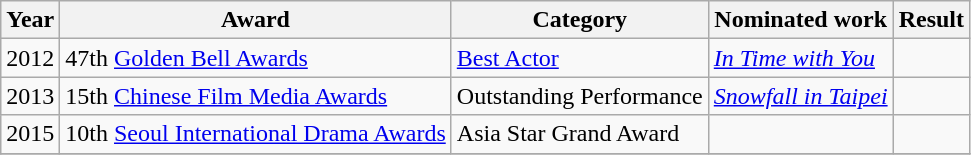<table class="wikitable sortable">
<tr>
<th>Year</th>
<th>Award</th>
<th>Category</th>
<th>Nominated work</th>
<th>Result</th>
</tr>
<tr>
<td>2012</td>
<td>47th <a href='#'>Golden Bell Awards</a></td>
<td><a href='#'>Best Actor</a></td>
<td><em><a href='#'>In Time with You</a></em></td>
<td></td>
</tr>
<tr>
<td>2013</td>
<td>15th <a href='#'>Chinese Film Media Awards</a></td>
<td>Outstanding Performance</td>
<td><em><a href='#'>Snowfall in Taipei</a></em></td>
<td></td>
</tr>
<tr>
<td>2015</td>
<td>10th <a href='#'>Seoul International Drama Awards</a></td>
<td>Asia Star Grand Award</td>
<td></td>
<td></td>
</tr>
<tr>
</tr>
</table>
